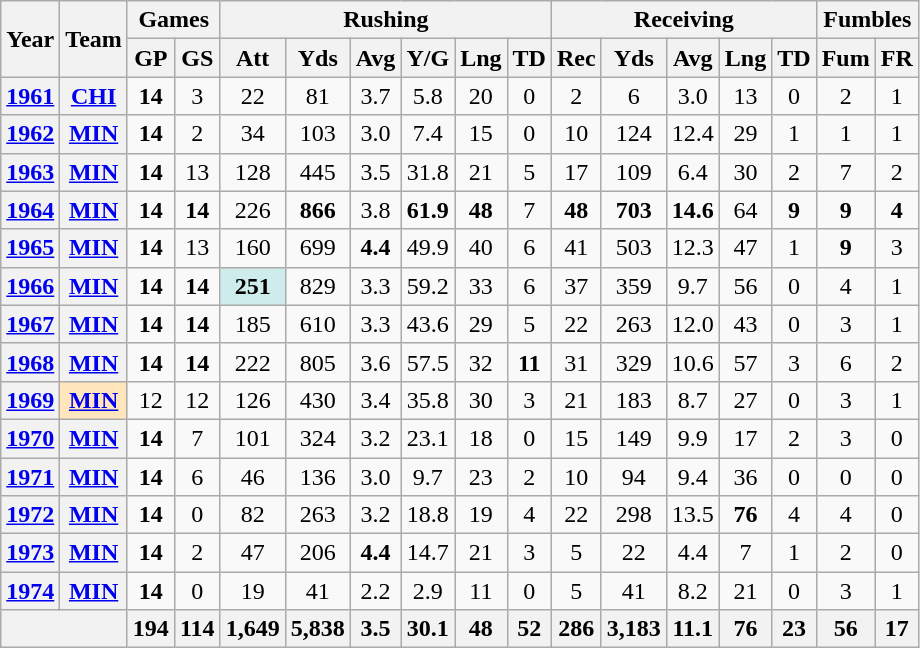<table class= "wikitable" style="text-align:center;">
<tr>
<th rowspan="2">Year</th>
<th rowspan="2">Team</th>
<th colspan="2">Games</th>
<th colspan="6">Rushing</th>
<th colspan="5">Receiving</th>
<th colspan="2">Fumbles</th>
</tr>
<tr>
<th>GP</th>
<th>GS</th>
<th>Att</th>
<th>Yds</th>
<th>Avg</th>
<th>Y/G</th>
<th>Lng</th>
<th>TD</th>
<th>Rec</th>
<th>Yds</th>
<th>Avg</th>
<th>Lng</th>
<th>TD</th>
<th>Fum</th>
<th>FR</th>
</tr>
<tr>
<th><a href='#'>1961</a></th>
<th><a href='#'>CHI</a></th>
<td><strong>14</strong></td>
<td>3</td>
<td>22</td>
<td>81</td>
<td>3.7</td>
<td>5.8</td>
<td>20</td>
<td>0</td>
<td>2</td>
<td>6</td>
<td>3.0</td>
<td>13</td>
<td>0</td>
<td>2</td>
<td>1</td>
</tr>
<tr>
<th><a href='#'>1962</a></th>
<th><a href='#'>MIN</a></th>
<td><strong>14</strong></td>
<td>2</td>
<td>34</td>
<td>103</td>
<td>3.0</td>
<td>7.4</td>
<td>15</td>
<td>0</td>
<td>10</td>
<td>124</td>
<td>12.4</td>
<td>29</td>
<td>1</td>
<td>1</td>
<td>1</td>
</tr>
<tr>
<th><a href='#'>1963</a></th>
<th><a href='#'>MIN</a></th>
<td><strong>14</strong></td>
<td>13</td>
<td>128</td>
<td>445</td>
<td>3.5</td>
<td>31.8</td>
<td>21</td>
<td>5</td>
<td>17</td>
<td>109</td>
<td>6.4</td>
<td>30</td>
<td>2</td>
<td>7</td>
<td>2</td>
</tr>
<tr>
<th><a href='#'>1964</a></th>
<th><a href='#'>MIN</a></th>
<td><strong>14</strong></td>
<td><strong>14</strong></td>
<td>226</td>
<td><strong>866</strong></td>
<td>3.8</td>
<td><strong>61.9</strong></td>
<td><strong>48</strong></td>
<td>7</td>
<td><strong>48</strong></td>
<td><strong>703</strong></td>
<td><strong>14.6</strong></td>
<td>64</td>
<td><strong>9</strong></td>
<td><strong>9</strong></td>
<td><strong>4</strong></td>
</tr>
<tr>
<th><a href='#'>1965</a></th>
<th><a href='#'>MIN</a></th>
<td><strong>14</strong></td>
<td>13</td>
<td>160</td>
<td>699</td>
<td><strong>4.4</strong></td>
<td>49.9</td>
<td>40</td>
<td>6</td>
<td>41</td>
<td>503</td>
<td>12.3</td>
<td>47</td>
<td>1</td>
<td><strong>9</strong></td>
<td>3</td>
</tr>
<tr>
<th><a href='#'>1966</a></th>
<th><a href='#'>MIN</a></th>
<td><strong>14</strong></td>
<td><strong>14</strong></td>
<td style="background:#cfecec;"><strong>251</strong></td>
<td>829</td>
<td>3.3</td>
<td>59.2</td>
<td>33</td>
<td>6</td>
<td>37</td>
<td>359</td>
<td>9.7</td>
<td>56</td>
<td>0</td>
<td>4</td>
<td>1</td>
</tr>
<tr>
<th><a href='#'>1967</a></th>
<th><a href='#'>MIN</a></th>
<td><strong>14</strong></td>
<td><strong>14</strong></td>
<td>185</td>
<td>610</td>
<td>3.3</td>
<td>43.6</td>
<td>29</td>
<td>5</td>
<td>22</td>
<td>263</td>
<td>12.0</td>
<td>43</td>
<td>0</td>
<td>3</td>
<td>1</td>
</tr>
<tr>
<th><a href='#'>1968</a></th>
<th><a href='#'>MIN</a></th>
<td><strong>14</strong></td>
<td><strong>14</strong></td>
<td>222</td>
<td>805</td>
<td>3.6</td>
<td>57.5</td>
<td>32</td>
<td><strong>11</strong></td>
<td>31</td>
<td>329</td>
<td>10.6</td>
<td>57</td>
<td>3</td>
<td>6</td>
<td>2</td>
</tr>
<tr>
<th><a href='#'>1969</a></th>
<th style="background:#ffe6bd;"><a href='#'>MIN</a></th>
<td>12</td>
<td>12</td>
<td>126</td>
<td>430</td>
<td>3.4</td>
<td>35.8</td>
<td>30</td>
<td>3</td>
<td>21</td>
<td>183</td>
<td>8.7</td>
<td>27</td>
<td>0</td>
<td>3</td>
<td>1</td>
</tr>
<tr>
<th><a href='#'>1970</a></th>
<th><a href='#'>MIN</a></th>
<td><strong>14</strong></td>
<td>7</td>
<td>101</td>
<td>324</td>
<td>3.2</td>
<td>23.1</td>
<td>18</td>
<td>0</td>
<td>15</td>
<td>149</td>
<td>9.9</td>
<td>17</td>
<td>2</td>
<td>3</td>
<td>0</td>
</tr>
<tr>
<th><a href='#'>1971</a></th>
<th><a href='#'>MIN</a></th>
<td><strong>14</strong></td>
<td>6</td>
<td>46</td>
<td>136</td>
<td>3.0</td>
<td>9.7</td>
<td>23</td>
<td>2</td>
<td>10</td>
<td>94</td>
<td>9.4</td>
<td>36</td>
<td>0</td>
<td>0</td>
<td>0</td>
</tr>
<tr>
<th><a href='#'>1972</a></th>
<th><a href='#'>MIN</a></th>
<td><strong>14</strong></td>
<td>0</td>
<td>82</td>
<td>263</td>
<td>3.2</td>
<td>18.8</td>
<td>19</td>
<td>4</td>
<td>22</td>
<td>298</td>
<td>13.5</td>
<td><strong>76</strong></td>
<td>4</td>
<td>4</td>
<td>0</td>
</tr>
<tr>
<th><a href='#'>1973</a></th>
<th><a href='#'>MIN</a></th>
<td><strong>14</strong></td>
<td>2</td>
<td>47</td>
<td>206</td>
<td><strong>4.4</strong></td>
<td>14.7</td>
<td>21</td>
<td>3</td>
<td>5</td>
<td>22</td>
<td>4.4</td>
<td>7</td>
<td>1</td>
<td>2</td>
<td>0</td>
</tr>
<tr>
<th><a href='#'>1974</a></th>
<th><a href='#'>MIN</a></th>
<td><strong>14</strong></td>
<td>0</td>
<td>19</td>
<td>41</td>
<td>2.2</td>
<td>2.9</td>
<td>11</td>
<td>0</td>
<td>5</td>
<td>41</td>
<td>8.2</td>
<td>21</td>
<td>0</td>
<td>3</td>
<td>1</td>
</tr>
<tr>
<th colspan="2"></th>
<th>194</th>
<th>114</th>
<th>1,649</th>
<th>5,838</th>
<th>3.5</th>
<th>30.1</th>
<th>48</th>
<th>52</th>
<th>286</th>
<th>3,183</th>
<th>11.1</th>
<th>76</th>
<th>23</th>
<th>56</th>
<th>17</th>
</tr>
</table>
